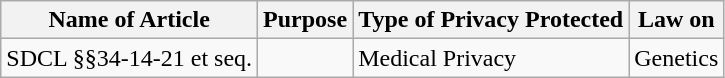<table class="wikitable">
<tr>
<th>Name of Article</th>
<th>Purpose</th>
<th>Type of Privacy Protected</th>
<th>Law on</th>
</tr>
<tr>
<td>SDCL §§34-14-21 et seq.</td>
<td></td>
<td>Medical Privacy</td>
<td>Genetics</td>
</tr>
</table>
